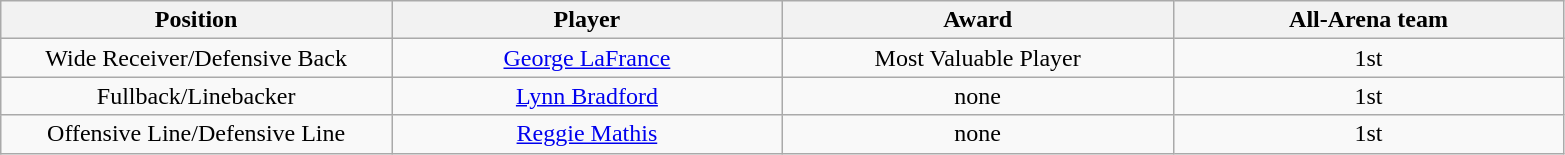<table class="wikitable sortable">
<tr>
<th bgcolor="#DDDDFF" width="20%">Position</th>
<th bgcolor="#DDDDFF" width="20%">Player</th>
<th bgcolor="#DDDDFF" width="20%">Award</th>
<th bgcolor="#DDDDFF" width="20%">All-Arena team</th>
</tr>
<tr align="center">
<td>Wide Receiver/Defensive Back</td>
<td><a href='#'>George LaFrance</a></td>
<td>Most Valuable Player</td>
<td>1st</td>
</tr>
<tr align="center">
<td>Fullback/Linebacker</td>
<td><a href='#'>Lynn Bradford</a></td>
<td>none</td>
<td>1st</td>
</tr>
<tr align="center">
<td>Offensive Line/Defensive Line</td>
<td><a href='#'>Reggie Mathis</a></td>
<td>none</td>
<td>1st</td>
</tr>
</table>
